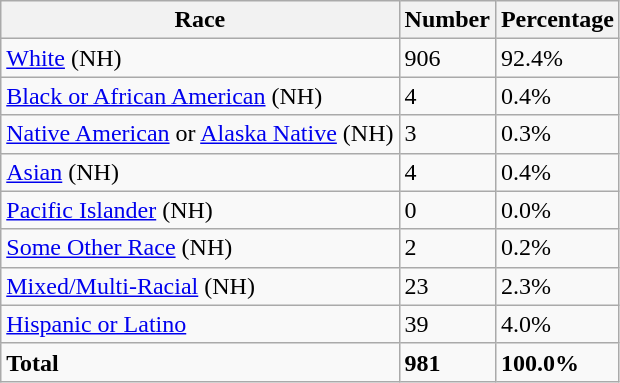<table class="wikitable">
<tr>
<th>Race</th>
<th>Number</th>
<th>Percentage</th>
</tr>
<tr>
<td><a href='#'>White</a> (NH)</td>
<td>906</td>
<td>92.4%</td>
</tr>
<tr>
<td><a href='#'>Black or African American</a> (NH)</td>
<td>4</td>
<td>0.4%</td>
</tr>
<tr>
<td><a href='#'>Native American</a> or <a href='#'>Alaska Native</a> (NH)</td>
<td>3</td>
<td>0.3%</td>
</tr>
<tr>
<td><a href='#'>Asian</a> (NH)</td>
<td>4</td>
<td>0.4%</td>
</tr>
<tr>
<td><a href='#'>Pacific Islander</a> (NH)</td>
<td>0</td>
<td>0.0%</td>
</tr>
<tr>
<td><a href='#'>Some Other Race</a> (NH)</td>
<td>2</td>
<td>0.2%</td>
</tr>
<tr>
<td><a href='#'>Mixed/Multi-Racial</a> (NH)</td>
<td>23</td>
<td>2.3%</td>
</tr>
<tr>
<td><a href='#'>Hispanic or Latino</a></td>
<td>39</td>
<td>4.0%</td>
</tr>
<tr>
<td><strong>Total</strong></td>
<td><strong>981</strong></td>
<td><strong>100.0%</strong></td>
</tr>
</table>
